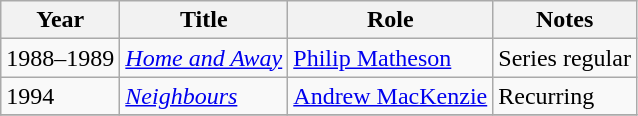<table class="wikitable plainrowheaders sortable">
<tr>
<th scope="col">Year</th>
<th scope="col">Title</th>
<th scope="col">Role</th>
<th scope="col" class="unsortable">Notes</th>
</tr>
<tr>
<td>1988–1989</td>
<td><em><a href='#'>Home and Away</a></em></td>
<td><a href='#'>Philip Matheson</a></td>
<td>Series regular</td>
</tr>
<tr>
<td>1994</td>
<td><em><a href='#'>Neighbours</a></em></td>
<td><a href='#'>Andrew MacKenzie</a></td>
<td>Recurring</td>
</tr>
<tr>
</tr>
</table>
